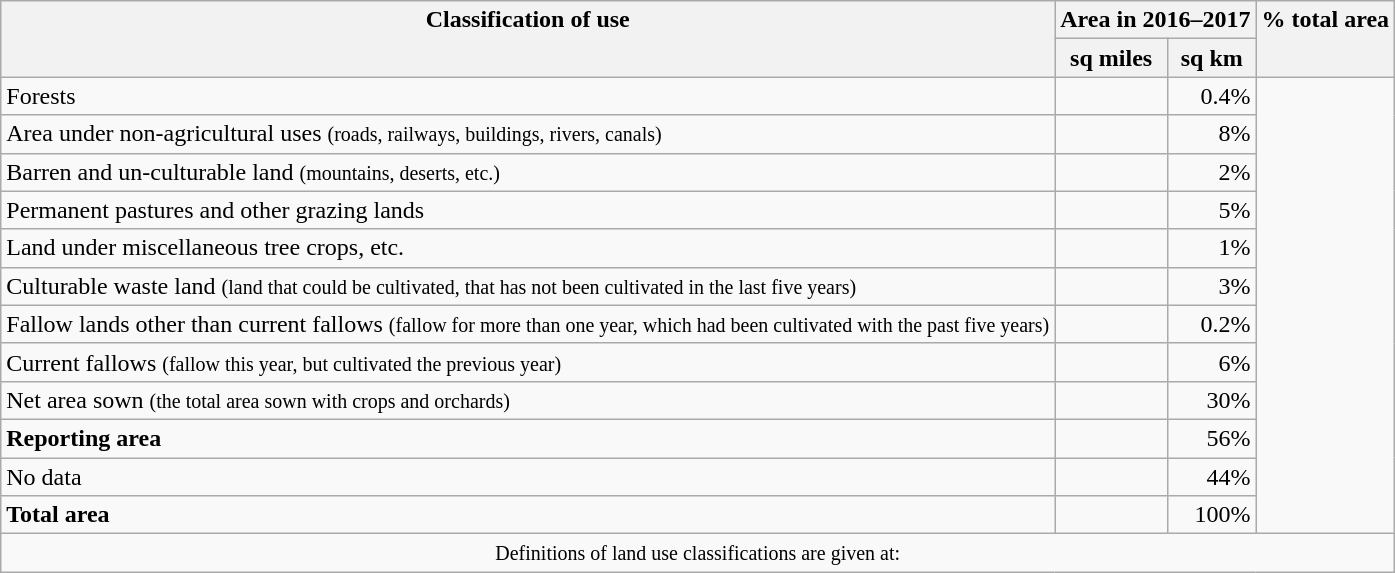<table class="wikitable sortable mw-collapsible">
<tr style="vertical-align:top;">
<th rowspan=2>Classification of use</th>
<th colspan=2>Area in 2016–2017</th>
<th rowspan=2>% total area</th>
</tr>
<tr style="vertical-align:top;">
<th>sq miles</th>
<th>sq km</th>
</tr>
<tr style="vertical-align:top;">
<td>Forests</td>
<td></td>
<td style="text-align:right">0.4%</td>
</tr>
<tr style="vertical-align:top;">
<td>Area under non-agricultural uses <small>(roads, railways, buildings, rivers, canals)</small></td>
<td></td>
<td style="text-align:right">8%</td>
</tr>
<tr style="vertical-align:top;">
<td>Barren and un-culturable land <small>(mountains, deserts, etc.)</small></td>
<td></td>
<td style="text-align:right">2%</td>
</tr>
<tr style="vertical-align:top;">
<td>Permanent pastures and other grazing lands</td>
<td></td>
<td style="text-align:right">5%</td>
</tr>
<tr style="vertical-align:top;">
<td>Land under miscellaneous tree crops, etc.</td>
<td></td>
<td style="text-align:right">1%</td>
</tr>
<tr style="vertical-align:top;">
<td>Culturable waste land <small>(land that could be cultivated, that has not been cultivated in the last five years)</small></td>
<td></td>
<td style="text-align:right">3%</td>
</tr>
<tr style="vertical-align:top;">
<td>Fallow lands other than current fallows <small>(fallow for more than one year, which had been cultivated with the past five years)</small></td>
<td></td>
<td style="text-align:right">0.2%</td>
</tr>
<tr style="vertical-align:top;">
<td>Current fallows <small>(fallow this year, but cultivated the previous year)</small></td>
<td></td>
<td style="text-align:right">6%</td>
</tr>
<tr style="vertical-align:top;">
<td>Net area sown <small>(the total area sown with crops and orchards)</small></td>
<td></td>
<td style="text-align:right">30%</td>
</tr>
<tr style="vertical-align:top;" class=sortbottom>
<td><strong>Reporting area</strong></td>
<td></td>
<td style="text-align:right">56%</td>
</tr>
<tr style="vertical-align:top;" class=sortbottom>
<td>No data</td>
<td></td>
<td style="text-align:right">44%</td>
</tr>
<tr style="vertical-align:top;" class=sortbottom>
<td><strong>Total area</strong></td>
<td></td>
<td style="text-align:right">100%</td>
</tr>
<tr style="vertical-align:top;" class=sortbottom>
<td colspan=4 style="text-align:center"><small>Definitions of land use classifications are given at: </small></td>
</tr>
</table>
